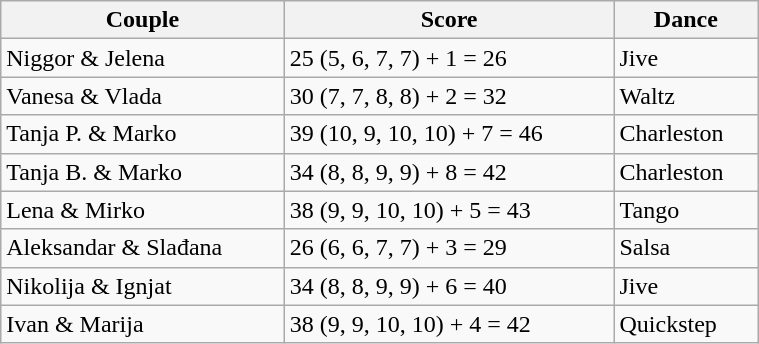<table class="wikitable" style="width:40%;">
<tr>
<th>Couple</th>
<th>Score</th>
<th>Dance</th>
</tr>
<tr>
<td>Niggor & Jelena</td>
<td>25 (5, 6, 7, 7) + 1 = 26</td>
<td>Jive</td>
</tr>
<tr>
<td>Vanesa & Vlada</td>
<td>30 (7, 7, 8, 8) + 2 = 32</td>
<td>Waltz</td>
</tr>
<tr>
<td>Tanja P. & Marko</td>
<td>39 (10, 9, 10, 10) + 7 = 46</td>
<td>Charleston</td>
</tr>
<tr>
<td>Tanja B. & Marko</td>
<td>34 (8, 8, 9, 9) + 8 = 42</td>
<td>Charleston</td>
</tr>
<tr>
<td>Lena & Mirko</td>
<td>38 (9, 9, 10, 10) + 5 = 43</td>
<td>Tango</td>
</tr>
<tr>
<td>Aleksandar & Slađana</td>
<td>26 (6, 6, 7, 7) + 3 = 29</td>
<td>Salsa</td>
</tr>
<tr>
<td>Nikolija & Ignjat</td>
<td>34 (8, 8, 9, 9) + 6 = 40</td>
<td>Jive</td>
</tr>
<tr>
<td>Ivan & Marija</td>
<td>38 (9, 9, 10, 10) + 4 = 42</td>
<td>Quickstep</td>
</tr>
</table>
